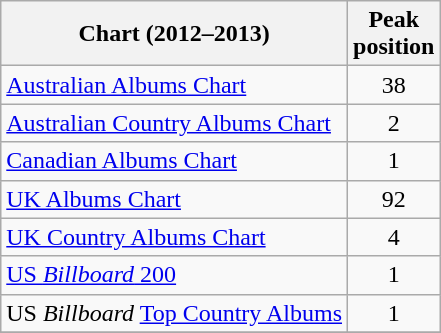<table class="wikitable sortable">
<tr>
<th>Chart (2012–2013)</th>
<th>Peak<br>position</th>
</tr>
<tr>
<td><a href='#'>Australian Albums Chart</a></td>
<td align="center">38</td>
</tr>
<tr>
<td><a href='#'>Australian Country Albums Chart</a></td>
<td align="center">2</td>
</tr>
<tr>
<td><a href='#'>Canadian Albums Chart</a></td>
<td align="center">1</td>
</tr>
<tr>
<td><a href='#'>UK Albums Chart</a></td>
<td align="center">92</td>
</tr>
<tr>
<td><a href='#'>UK Country Albums Chart</a></td>
<td align="center">4</td>
</tr>
<tr>
<td><a href='#'>US <em>Billboard</em> 200</a></td>
<td align="center">1</td>
</tr>
<tr>
<td>US <em>Billboard</em> <a href='#'>Top Country Albums</a></td>
<td align="center">1</td>
</tr>
<tr>
</tr>
</table>
